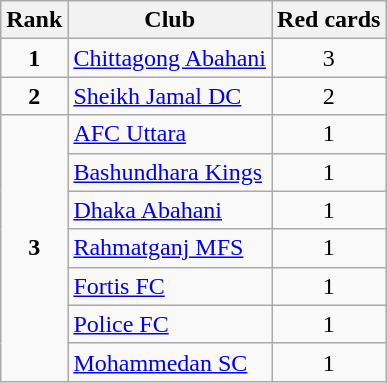<table class="wikitable" style="text-align:center">
<tr>
<th>Rank</th>
<th>Club</th>
<th>Red cards</th>
</tr>
<tr>
<td><strong>1</strong></td>
<td align="left"><a href='#'>Chittagong Abahani</a></td>
<td>3</td>
</tr>
<tr>
<td><strong>2</strong></td>
<td align="left"><a href='#'>Sheikh Jamal DC</a></td>
<td>2</td>
</tr>
<tr>
<td rowspan="7"><strong>3</strong></td>
<td align="left"><a href='#'>AFC Uttara</a></td>
<td>1</td>
</tr>
<tr>
<td align="left"><a href='#'>Bashundhara Kings</a></td>
<td>1</td>
</tr>
<tr>
<td align="left"><a href='#'>Dhaka Abahani</a></td>
<td>1</td>
</tr>
<tr>
<td align="left"><a href='#'>Rahmatganj MFS</a></td>
<td>1</td>
</tr>
<tr>
<td align="left"><a href='#'>Fortis FC</a></td>
<td>1</td>
</tr>
<tr>
<td align="left"><a href='#'>Police FC</a></td>
<td>1</td>
</tr>
<tr>
<td align="left"><a href='#'>Mohammedan SC</a></td>
<td>1</td>
</tr>
</table>
